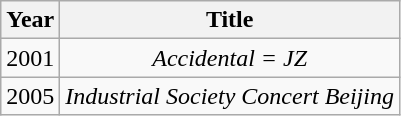<table class="wikitable" style="text-align:center">
<tr>
<th>Year</th>
<th>Title</th>
</tr>
<tr>
<td>2001</td>
<td><em>Accidental = JZ</em></td>
</tr>
<tr>
<td>2005</td>
<td><em>Industrial Society Concert Beijing</em></td>
</tr>
</table>
